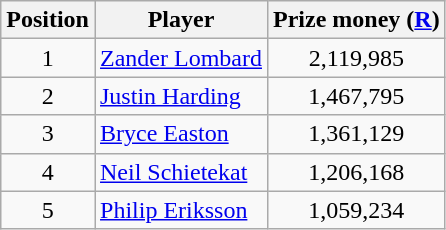<table class="wikitable">
<tr>
<th>Position</th>
<th>Player</th>
<th>Prize money (<a href='#'>R</a>)</th>
</tr>
<tr>
<td align=center>1</td>
<td> <a href='#'>Zander Lombard</a></td>
<td align=center>2,119,985</td>
</tr>
<tr>
<td align=center>2</td>
<td> <a href='#'>Justin Harding</a></td>
<td align=center>1,467,795</td>
</tr>
<tr>
<td align=center>3</td>
<td> <a href='#'>Bryce Easton</a></td>
<td align=center>1,361,129</td>
</tr>
<tr>
<td align=center>4</td>
<td> <a href='#'>Neil Schietekat</a></td>
<td align=center>1,206,168</td>
</tr>
<tr>
<td align=center>5</td>
<td> <a href='#'>Philip Eriksson</a></td>
<td align=center>1,059,234</td>
</tr>
</table>
